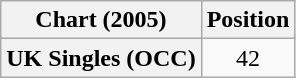<table class="wikitable plainrowheaders" style="text-align:center">
<tr>
<th scope="col">Chart (2005)</th>
<th scope="col">Position</th>
</tr>
<tr>
<th scope="row">UK Singles (OCC)</th>
<td>42</td>
</tr>
</table>
